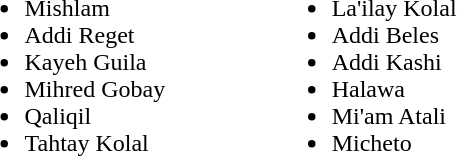<table>
<tr>
<td><br><ul><li>Mishlam</li><li>Addi Reget</li><li>Kayeh Guila</li><li>Mihred Gobay</li><li>Qaliqil</li><li>Tahtay Kolal</li></ul></td>
<td WIDTH="63"></td>
<td><br><ul><li>La'ilay Kolal</li><li>Addi Beles</li><li>Addi Kashi</li><li>Halawa</li><li>Mi'am Atali</li><li>Micheto</li></ul></td>
</tr>
</table>
